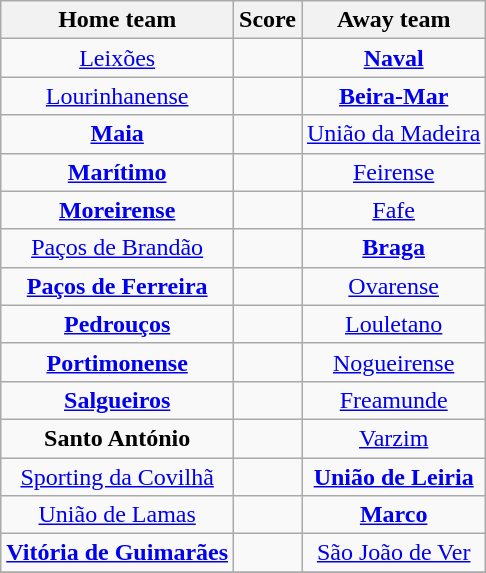<table class="wikitable" style="text-align: center">
<tr>
<th>Home team</th>
<th>Score</th>
<th>Away team</th>
</tr>
<tr>
<td><a href='#'>Leixões</a> </td>
<td></td>
<td><strong><a href='#'>Naval</a></strong> </td>
</tr>
<tr>
<td><a href='#'>Lourinhanense</a>  </td>
<td></td>
<td><strong><a href='#'>Beira-Mar</a></strong> </td>
</tr>
<tr>
<td><strong><a href='#'>Maia</a></strong> </td>
<td></td>
<td><a href='#'>União da Madeira</a> </td>
</tr>
<tr>
<td><strong><a href='#'>Marítimo</a></strong> </td>
<td></td>
<td><a href='#'>Feirense</a> </td>
</tr>
<tr>
<td><strong><a href='#'>Moreirense</a></strong> </td>
<td></td>
<td><a href='#'>Fafe</a> </td>
</tr>
<tr>
<td><a href='#'>Paços de Brandão</a> </td>
<td></td>
<td><strong><a href='#'>Braga</a></strong> </td>
</tr>
<tr>
<td><strong><a href='#'>Paços de Ferreira</a></strong> </td>
<td></td>
<td><a href='#'>Ovarense</a> </td>
</tr>
<tr>
<td><strong><a href='#'>Pedrouços</a></strong> </td>
<td></td>
<td><a href='#'>Louletano</a> </td>
</tr>
<tr>
<td><strong><a href='#'>Portimonense</a></strong> </td>
<td></td>
<td><a href='#'>Nogueirense</a> </td>
</tr>
<tr>
<td><strong><a href='#'>Salgueiros</a></strong> </td>
<td></td>
<td><a href='#'>Freamunde</a> </td>
</tr>
<tr>
<td><strong>Santo António</strong> </td>
<td></td>
<td><a href='#'>Varzim</a> </td>
</tr>
<tr>
<td><a href='#'>Sporting da Covilhã</a> </td>
<td></td>
<td><strong><a href='#'>União de Leiria</a></strong> </td>
</tr>
<tr>
<td><a href='#'>União de Lamas</a> </td>
<td></td>
<td><strong><a href='#'>Marco</a></strong> </td>
</tr>
<tr>
<td><strong><a href='#'>Vitória de Guimarães</a></strong> </td>
<td></td>
<td><a href='#'>São João de Ver</a> </td>
</tr>
<tr>
</tr>
</table>
